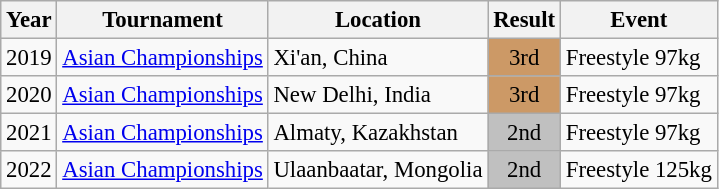<table class="wikitable" style="font-size:95%;">
<tr>
<th>Year</th>
<th>Tournament</th>
<th>Location</th>
<th>Result</th>
<th>Event</th>
</tr>
<tr>
<td>2019</td>
<td><a href='#'>Asian Championships</a></td>
<td>Xi'an, China</td>
<td align="center" bgcolor="cc9966">3rd</td>
<td>Freestyle 97kg</td>
</tr>
<tr>
<td>2020</td>
<td><a href='#'>Asian Championships</a></td>
<td>New Delhi, India</td>
<td align="center" bgcolor="cc9966">3rd</td>
<td>Freestyle 97kg</td>
</tr>
<tr>
<td>2021</td>
<td><a href='#'>Asian Championships</a></td>
<td>Almaty, Kazakhstan</td>
<td align="center" bgcolor="silver">2nd</td>
<td>Freestyle 97kg</td>
</tr>
<tr>
<td>2022</td>
<td><a href='#'>Asian Championships</a></td>
<td>Ulaanbaatar, Mongolia</td>
<td align="center" bgcolor="silver">2nd</td>
<td>Freestyle 125kg</td>
</tr>
</table>
